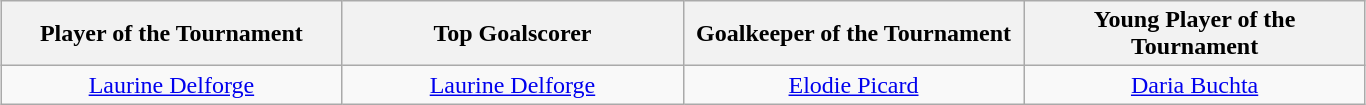<table class=wikitable style="margin:auto; text-align:center">
<tr>
<th style="width: 220px;">Player of the Tournament</th>
<th style="width: 220px;">Top Goalscorer</th>
<th style="width: 220px;">Goalkeeper of the Tournament</th>
<th style="width: 220px;">Young Player of the Tournament</th>
</tr>
<tr>
<td> <a href='#'>Laurine Delforge</a></td>
<td> <a href='#'>Laurine Delforge</a></td>
<td> <a href='#'>Elodie Picard</a></td>
<td> <a href='#'>Daria Buchta</a></td>
</tr>
</table>
